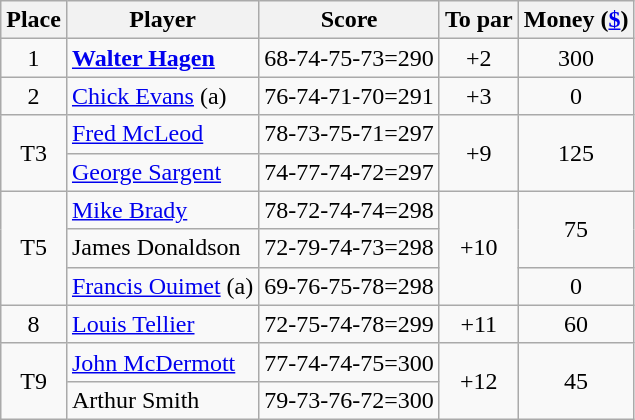<table class=wikitable>
<tr>
<th>Place</th>
<th>Player</th>
<th>Score</th>
<th>To par</th>
<th>Money (<a href='#'>$</a>)</th>
</tr>
<tr>
<td align=center>1</td>
<td> <strong><a href='#'>Walter Hagen</a></strong></td>
<td>68-74-75-73=290</td>
<td align=center>+2</td>
<td align=center>300</td>
</tr>
<tr>
<td align=center>2</td>
<td> <a href='#'>Chick Evans</a> (a)</td>
<td>76-74-71-70=291</td>
<td align=center>+3</td>
<td align=center>0</td>
</tr>
<tr>
<td rowspan=2 align=center>T3</td>
<td> <a href='#'>Fred McLeod</a></td>
<td>78-73-75-71=297</td>
<td rowspan=2 align=center>+9</td>
<td rowspan=2 align=center>125</td>
</tr>
<tr>
<td> <a href='#'>George Sargent</a></td>
<td>74-77-74-72=297</td>
</tr>
<tr>
<td rowspan=3 align=center>T5</td>
<td> <a href='#'>Mike Brady</a></td>
<td>78-72-74-74=298</td>
<td rowspan=3 align=center>+10</td>
<td rowspan=2 align=center>75</td>
</tr>
<tr>
<td James Donaldson (golfer)> James Donaldson</td>
<td>72-79-74-73=298</td>
</tr>
<tr>
<td> <a href='#'>Francis Ouimet</a> (a)</td>
<td>69-76-75-78=298</td>
<td align=center>0</td>
</tr>
<tr>
<td align=center>8</td>
<td> <a href='#'>Louis Tellier</a></td>
<td>72-75-74-78=299</td>
<td align=center>+11</td>
<td align=center>60</td>
</tr>
<tr>
<td rowspan=2 align=center>T9</td>
<td> <a href='#'>John McDermott</a></td>
<td>77-74-74-75=300</td>
<td rowspan=2 align=center>+12</td>
<td rowspan=2 align=center>45</td>
</tr>
<tr>
<td>Arthur Smith</td>
<td>79-73-76-72=300</td>
</tr>
</table>
